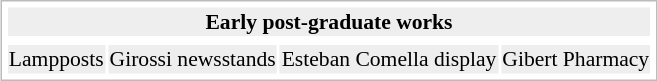<table style="margin:1em auto; padding:2px; border: 1px solid #BBB; text-align:center; font-size:90%">
<tr>
<th colspan="4" style="background:#EEE">Early post-graduate works</th>
</tr>
<tr>
<td></td>
<td></td>
<td></td>
<td></td>
</tr>
<tr style="background:#EEE">
<td>Lampposts</td>
<td>Girossi newsstands</td>
<td>Esteban Comella display</td>
<td>Gibert Pharmacy</td>
</tr>
</table>
